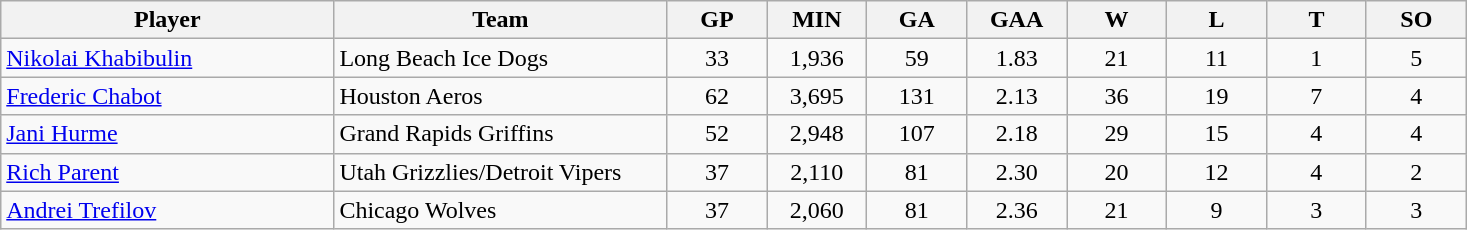<table class="wikitable">
<tr>
<th bgcolor="#DDDDFF" width="20%">Player</th>
<th bgcolor="#DDDDFF" width="20%">Team</th>
<th bgcolor="#DDDDFF" width="6%">GP</th>
<th bgcolor="#DDDDFF" width="6%">MIN</th>
<th bgcolor="#DDDDFF" width="6%">GA</th>
<th bgcolor="#DDDDFF" width="6%">GAA</th>
<th bgcolor="#DDDDFF" width="6%">W</th>
<th bgcolor="#DDDDFF" width="6%">L</th>
<th bgcolor="#DDDDFF" width="6%">T</th>
<th bgcolor="#DDDDFF" width="6%">SO</th>
</tr>
<tr align="center">
<td align="left"><a href='#'>Nikolai Khabibulin</a></td>
<td align="left">Long Beach Ice Dogs</td>
<td>33</td>
<td>1,936</td>
<td>59</td>
<td>1.83</td>
<td>21</td>
<td>11</td>
<td>1</td>
<td>5</td>
</tr>
<tr align="center">
<td align="left"><a href='#'>Frederic Chabot</a></td>
<td align="left">Houston Aeros</td>
<td>62</td>
<td>3,695</td>
<td>131</td>
<td>2.13</td>
<td>36</td>
<td>19</td>
<td>7</td>
<td>4</td>
</tr>
<tr align="center">
<td align="left"><a href='#'>Jani Hurme</a></td>
<td align="left">Grand Rapids Griffins</td>
<td>52</td>
<td>2,948</td>
<td>107</td>
<td>2.18</td>
<td>29</td>
<td>15</td>
<td>4</td>
<td>4</td>
</tr>
<tr align="center">
<td align="left"><a href='#'>Rich Parent</a></td>
<td align="left">Utah Grizzlies/Detroit Vipers</td>
<td>37</td>
<td>2,110</td>
<td>81</td>
<td>2.30</td>
<td>20</td>
<td>12</td>
<td>4</td>
<td>2</td>
</tr>
<tr align="center">
<td align="left"><a href='#'>Andrei Trefilov</a></td>
<td align="left">Chicago Wolves</td>
<td>37</td>
<td>2,060</td>
<td>81</td>
<td>2.36</td>
<td>21</td>
<td>9</td>
<td>3</td>
<td>3</td>
</tr>
</table>
